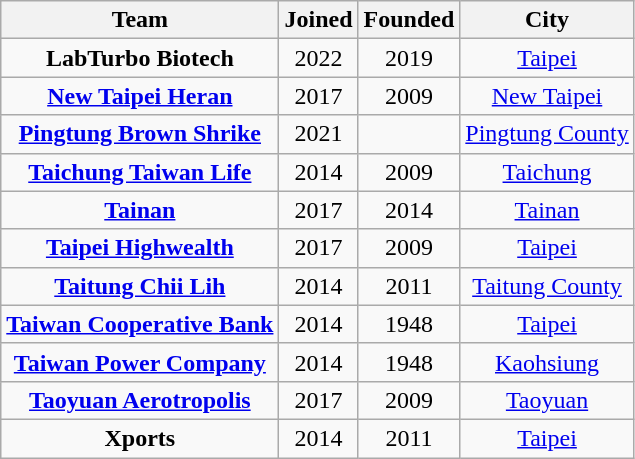<table class="wikitable sortable" style="text-align:center;">
<tr>
<th>Team</th>
<th>Joined</th>
<th>Founded</th>
<th>City</th>
</tr>
<tr>
<td><strong>LabTurbo Biotech</strong></td>
<td>2022</td>
<td>2019</td>
<td><a href='#'>Taipei</a></td>
</tr>
<tr>
<td><strong><a href='#'>New Taipei Heran</a></strong></td>
<td>2017</td>
<td>2009</td>
<td><a href='#'>New Taipei</a></td>
</tr>
<tr>
<td><strong><a href='#'>Pingtung Brown Shrike</a></strong></td>
<td>2021</td>
<td></td>
<td><a href='#'>Pingtung County</a></td>
</tr>
<tr>
<td><strong><a href='#'>Taichung Taiwan Life</a></strong></td>
<td>2014</td>
<td>2009</td>
<td><a href='#'>Taichung</a></td>
</tr>
<tr>
<td><strong><a href='#'>Tainan</a></strong></td>
<td>2017</td>
<td>2014</td>
<td><a href='#'>Tainan</a></td>
</tr>
<tr>
<td><strong><a href='#'>Taipei Highwealth</a></strong></td>
<td>2017</td>
<td>2009</td>
<td><a href='#'>Taipei</a></td>
</tr>
<tr>
<td><strong><a href='#'>Taitung Chii Lih</a></strong></td>
<td>2014</td>
<td>2011</td>
<td><a href='#'>Taitung County</a></td>
</tr>
<tr>
<td><strong><a href='#'>Taiwan Cooperative Bank</a></strong></td>
<td>2014</td>
<td>1948</td>
<td><a href='#'>Taipei</a></td>
</tr>
<tr>
<td><strong><a href='#'>Taiwan Power Company</a></strong></td>
<td>2014</td>
<td>1948</td>
<td><a href='#'>Kaohsiung</a></td>
</tr>
<tr>
<td><strong><a href='#'>Taoyuan Aerotropolis</a></strong></td>
<td>2017</td>
<td>2009</td>
<td><a href='#'>Taoyuan</a></td>
</tr>
<tr>
<td><strong>Xports</strong></td>
<td>2014</td>
<td>2011</td>
<td><a href='#'>Taipei</a></td>
</tr>
</table>
